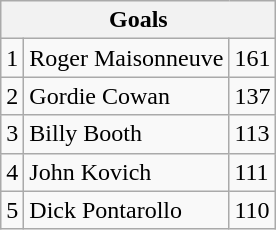<table class="wikitable">
<tr>
<th colspan=3>Goals</th>
</tr>
<tr>
<td>1</td>
<td>Roger Maisonneuve</td>
<td>161</td>
</tr>
<tr>
<td>2</td>
<td>Gordie Cowan</td>
<td>137</td>
</tr>
<tr>
<td>3</td>
<td>Billy Booth</td>
<td>113</td>
</tr>
<tr>
<td>4</td>
<td>John Kovich</td>
<td>111</td>
</tr>
<tr>
<td>5</td>
<td>Dick Pontarollo</td>
<td>110</td>
</tr>
</table>
